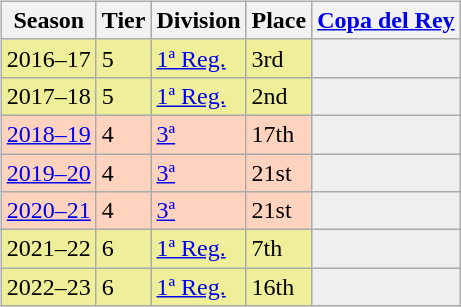<table>
<tr>
<td valign="top" width=0%><br><table class="wikitable">
<tr style="background:#f0f6fa;">
<th>Season</th>
<th>Tier</th>
<th>Division</th>
<th>Place</th>
<th><a href='#'>Copa del Rey</a></th>
</tr>
<tr>
<td style="background:#EFEF99;">2016–17</td>
<td style="background:#EFEF99;">5</td>
<td style="background:#EFEF99;"><a href='#'>1ª Reg.</a></td>
<td style="background:#EFEF99;">3rd</td>
<th style="background:#efefef;"></th>
</tr>
<tr>
<td style="background:#EFEF99;">2017–18</td>
<td style="background:#EFEF99;">5</td>
<td style="background:#EFEF99;"><a href='#'>1ª Reg.</a></td>
<td style="background:#EFEF99;">2nd</td>
<th style="background:#efefef;"></th>
</tr>
<tr>
<td style="background:#FFD3BD;"><a href='#'>2018–19</a></td>
<td style="background:#FFD3BD;">4</td>
<td style="background:#FFD3BD;"><a href='#'>3ª</a></td>
<td style="background:#FFD3BD;">17th</td>
<td style="background:#efefef;"></td>
</tr>
<tr>
<td style="background:#FFD3BD;"><a href='#'>2019–20</a></td>
<td style="background:#FFD3BD;">4</td>
<td style="background:#FFD3BD;"><a href='#'>3ª</a></td>
<td style="background:#FFD3BD;">21st</td>
<td style="background:#efefef;"></td>
</tr>
<tr>
<td style="background:#FFD3BD;"><a href='#'>2020–21</a></td>
<td style="background:#FFD3BD;">4</td>
<td style="background:#FFD3BD;"><a href='#'>3ª</a></td>
<td style="background:#FFD3BD;">21st</td>
<td style="background:#efefef;"></td>
</tr>
<tr>
<td style="background:#EFEF99;">2021–22</td>
<td style="background:#EFEF99;">6</td>
<td style="background:#EFEF99;"><a href='#'>1ª Reg.</a></td>
<td style="background:#EFEF99;">7th</td>
<th style="background:#efefef;"></th>
</tr>
<tr>
<td style="background:#EFEF99;">2022–23</td>
<td style="background:#EFEF99;">6</td>
<td style="background:#EFEF99;"><a href='#'>1ª Reg.</a></td>
<td style="background:#EFEF99;">16th</td>
<th style="background:#efefef;"></th>
</tr>
</table>
</td>
</tr>
</table>
